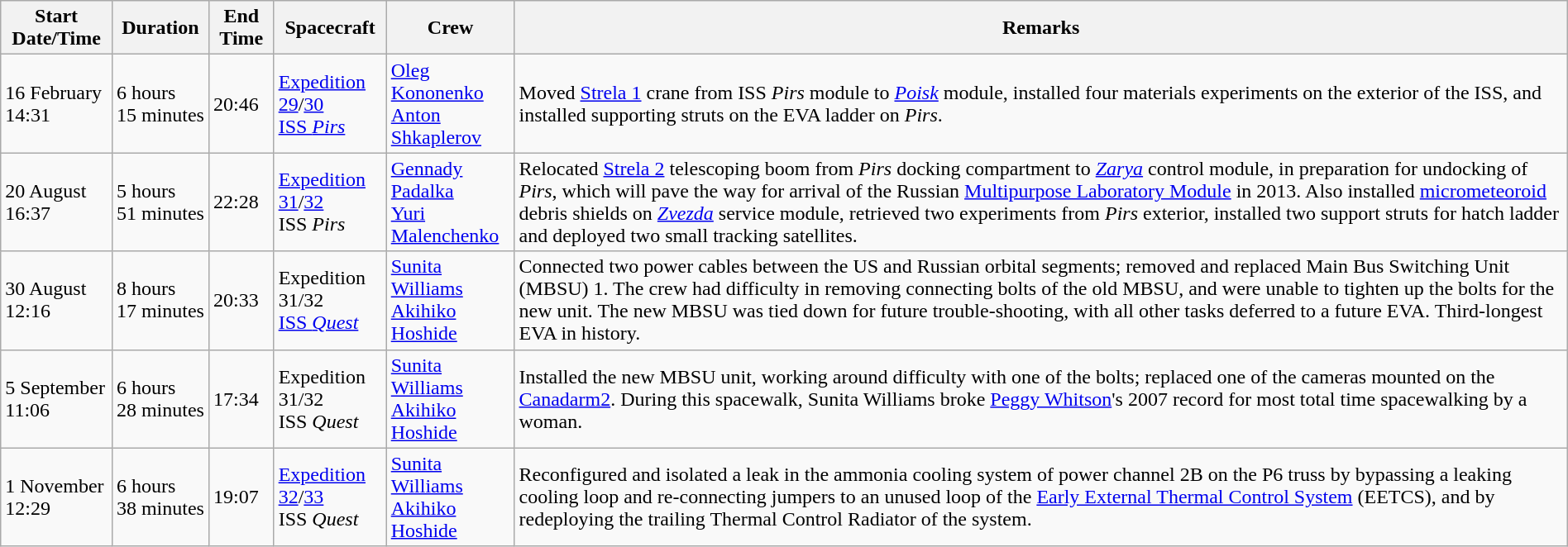<table class="wikitable" style="width:100%;">
<tr>
<th scope=col>Start Date/Time</th>
<th scope=col>Duration</th>
<th scope=col>End Time</th>
<th scope=col>Spacecraft</th>
<th scope=col>Crew</th>
<th scope=col>Remarks</th>
</tr>
<tr>
<td>16 February<br>14:31</td>
<td>6 hours<br>15 minutes</td>
<td>20:46</td>
<td><a href='#'>Expedition 29</a>/<a href='#'>30</a><br><a href='#'>ISS <em>Pirs</em></a></td>
<td> <a href='#'>Oleg Kononenko</a><br> <a href='#'>Anton Shkaplerov</a></td>
<td>Moved <a href='#'>Strela 1</a> crane from ISS <em>Pirs</em> module to <a href='#'><em>Poisk</em></a> module, installed four materials experiments on the exterior of the ISS, and installed supporting struts on the EVA ladder on <em>Pirs</em>.</td>
</tr>
<tr>
<td>20 August<br>16:37</td>
<td>5 hours<br>51 minutes</td>
<td>22:28</td>
<td><a href='#'>Expedition 31</a>/<a href='#'>32</a><br>ISS <em>Pirs</em></td>
<td> <a href='#'>Gennady Padalka</a><br> <a href='#'>Yuri Malenchenko</a></td>
<td>Relocated <a href='#'>Strela 2</a> telescoping boom from <em>Pirs</em> docking compartment to <em><a href='#'>Zarya</a></em> control module, in preparation for undocking of <em>Pirs</em>, which will pave the way for arrival of the Russian <a href='#'>Multipurpose Laboratory Module</a> in 2013. Also installed <a href='#'>micrometeoroid</a> debris shields on <em><a href='#'>Zvezda</a></em> service module, retrieved two experiments from <em>Pirs</em> exterior, installed two support struts for hatch ladder and deployed two small tracking satellites.</td>
</tr>
<tr>
<td>30 August<br>12:16</td>
<td>8 hours<br>17 minutes</td>
<td>20:33</td>
<td>Expedition 31/32<br><a href='#'>ISS <em>Quest</em></a></td>
<td> <a href='#'>Sunita Williams</a><br> <a href='#'>Akihiko Hoshide</a></td>
<td>Connected two power cables between the US and Russian orbital segments; removed and replaced Main Bus Switching Unit (MBSU) 1. The crew had difficulty in removing connecting bolts of the old MBSU, and were unable to tighten up the bolts for the new unit. The new MBSU was tied down for future trouble-shooting, with all other tasks deferred to a future EVA. Third-longest EVA in history.</td>
</tr>
<tr>
<td>5 September<br>11:06</td>
<td>6 hours<br>28 minutes</td>
<td>17:34</td>
<td>Expedition 31/32<br>ISS <em>Quest</em></td>
<td> <a href='#'>Sunita Williams</a><br> <a href='#'>Akihiko Hoshide</a></td>
<td>Installed the new MBSU unit, working around difficulty with one of the bolts; replaced one of the cameras mounted on the <a href='#'>Canadarm2</a>. During this spacewalk, Sunita Williams broke <a href='#'>Peggy Whitson</a>'s 2007 record for most total time spacewalking by a woman.</td>
</tr>
<tr>
<td>1 November<br>12:29</td>
<td>6 hours<br>38 minutes</td>
<td>19:07</td>
<td><a href='#'>Expedition 32</a>/<a href='#'>33</a><br>ISS <em>Quest</em></td>
<td> <a href='#'>Sunita Williams</a><br> <a href='#'>Akihiko Hoshide</a></td>
<td>Reconfigured and isolated a leak in the ammonia cooling system of power channel 2B on the P6 truss by bypassing a leaking cooling loop and re-connecting jumpers to an unused loop of the <a href='#'>Early External Thermal Control System</a> (EETCS), and by redeploying the trailing Thermal Control Radiator of the system.</td>
</tr>
</table>
